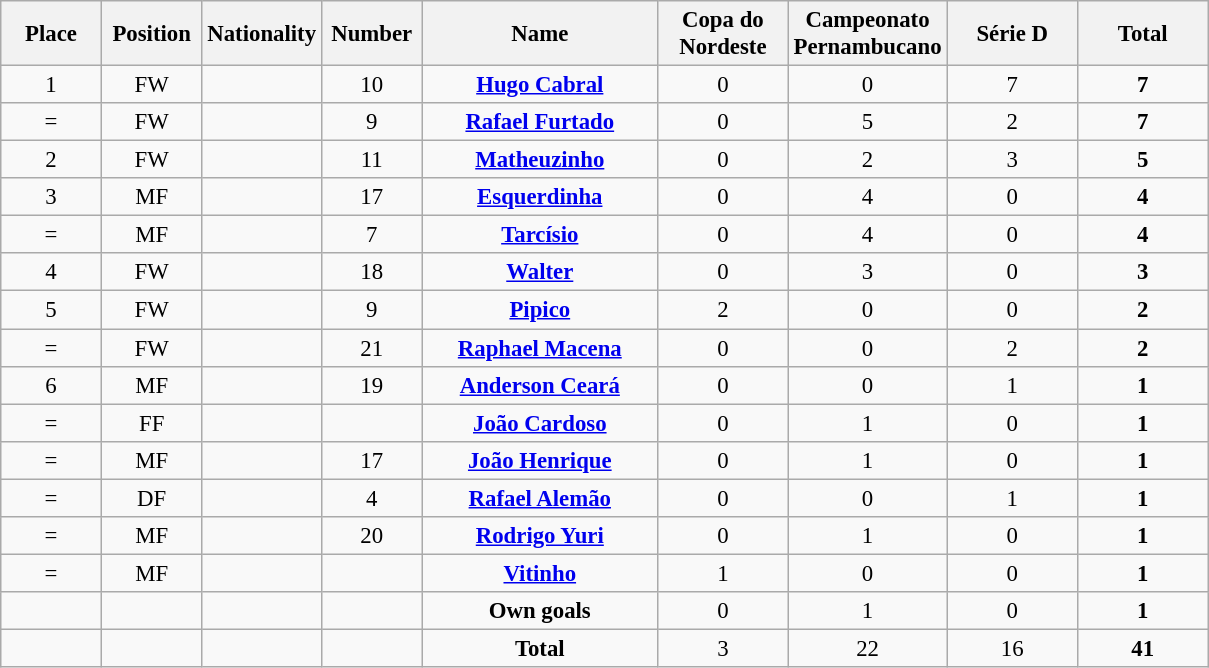<table class="wikitable" style="font-size: 95%; text-align: center;">
<tr>
<th width=60>Place</th>
<th width=60>Position</th>
<th width=60>Nationality</th>
<th width=60>Number</th>
<th width=150>Name</th>
<th width=80>Copa do Nordeste</th>
<th width=80>Campeonato Pernambucano</th>
<th width=80>Série D</th>
<th width=80>Total</th>
</tr>
<tr>
<td>1</td>
<td>FW</td>
<td></td>
<td>10</td>
<td><strong><a href='#'>Hugo Cabral</a></strong></td>
<td>0</td>
<td>0</td>
<td>7</td>
<td><strong>7</strong></td>
</tr>
<tr>
<td>=</td>
<td>FW</td>
<td></td>
<td>9</td>
<td><strong><a href='#'>Rafael Furtado</a></strong></td>
<td>0</td>
<td>5</td>
<td>2</td>
<td><strong>7</strong></td>
</tr>
<tr>
<td>2</td>
<td>FW</td>
<td></td>
<td>11</td>
<td><strong><a href='#'>Matheuzinho</a></strong></td>
<td>0</td>
<td>2</td>
<td>3</td>
<td><strong>5</strong></td>
</tr>
<tr>
<td>3</td>
<td>MF</td>
<td></td>
<td>17</td>
<td><strong><a href='#'>Esquerdinha</a></strong></td>
<td>0</td>
<td>4</td>
<td>0</td>
<td><strong>4</strong></td>
</tr>
<tr>
<td>=</td>
<td>MF</td>
<td></td>
<td>7</td>
<td><strong><a href='#'>Tarcísio</a></strong></td>
<td>0</td>
<td>4</td>
<td>0</td>
<td><strong>4</strong></td>
</tr>
<tr>
<td>4</td>
<td>FW</td>
<td></td>
<td>18</td>
<td><strong><a href='#'>Walter</a></strong></td>
<td>0</td>
<td>3</td>
<td>0</td>
<td><strong>3</strong></td>
</tr>
<tr>
<td>5</td>
<td>FW</td>
<td></td>
<td>9</td>
<td><strong><a href='#'>Pipico</a></strong></td>
<td>2</td>
<td>0</td>
<td>0</td>
<td><strong>2</strong></td>
</tr>
<tr>
<td>=</td>
<td>FW</td>
<td></td>
<td>21</td>
<td><strong><a href='#'>Raphael Macena</a></strong></td>
<td>0</td>
<td>0</td>
<td>2</td>
<td><strong>2</strong></td>
</tr>
<tr>
<td>6</td>
<td>MF</td>
<td></td>
<td>19</td>
<td><strong><a href='#'>Anderson Ceará</a></strong></td>
<td>0</td>
<td>0</td>
<td>1</td>
<td><strong>1</strong></td>
</tr>
<tr>
<td>=</td>
<td>FF</td>
<td></td>
<td></td>
<td><strong><a href='#'>João Cardoso</a></strong></td>
<td>0</td>
<td>1</td>
<td>0</td>
<td><strong>1</strong></td>
</tr>
<tr>
<td>=</td>
<td>MF</td>
<td></td>
<td>17</td>
<td><strong><a href='#'>João Henrique</a></strong></td>
<td>0</td>
<td>1</td>
<td>0</td>
<td><strong>1</strong></td>
</tr>
<tr>
<td>=</td>
<td>DF</td>
<td></td>
<td>4</td>
<td><strong><a href='#'>Rafael Alemão</a></strong></td>
<td>0</td>
<td>0</td>
<td>1</td>
<td><strong>1</strong></td>
</tr>
<tr>
<td>=</td>
<td>MF</td>
<td></td>
<td>20</td>
<td><strong><a href='#'>Rodrigo Yuri</a></strong></td>
<td>0</td>
<td>1</td>
<td>0</td>
<td><strong>1</strong></td>
</tr>
<tr>
<td>=</td>
<td>MF</td>
<td></td>
<td></td>
<td><strong><a href='#'>Vitinho</a></strong></td>
<td>1</td>
<td>0</td>
<td>0</td>
<td><strong>1</strong></td>
</tr>
<tr>
<td></td>
<td></td>
<td></td>
<td></td>
<td><strong>Own goals</strong></td>
<td>0</td>
<td>1</td>
<td>0</td>
<td><strong>1</strong></td>
</tr>
<tr>
<td></td>
<td></td>
<td></td>
<td></td>
<td><strong>Total</strong></td>
<td>3</td>
<td>22</td>
<td>16</td>
<td><strong>41</strong></td>
</tr>
</table>
